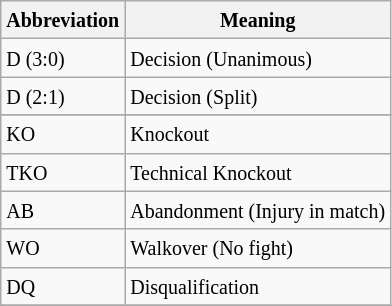<table class="wikitable">
<tr>
<th><small>Abbreviation</small></th>
<th><small>Meaning</small></th>
</tr>
<tr>
<td><small>D (3:0)</small></td>
<td><small>Decision (Unanimous)</small></td>
</tr>
<tr>
<td><small>D (2:1)</small></td>
<td><small>Decision (Split)</small></td>
</tr>
<tr>
</tr>
<tr>
<td><small>KO</small></td>
<td><small>Knockout</small></td>
</tr>
<tr>
<td><small>TKO</small></td>
<td><small>Technical Knockout</small></td>
</tr>
<tr>
<td><small>AB</small></td>
<td><small>Abandonment (Injury in match)</small></td>
</tr>
<tr>
<td><small>WO</small></td>
<td><small>Walkover (No fight)</small></td>
</tr>
<tr>
<td><small>DQ</small></td>
<td><small>Disqualification</small></td>
</tr>
<tr>
</tr>
</table>
